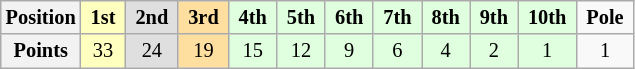<table class="wikitable" style="font-size:85%; text-align:center">
<tr>
<th>Position</th>
<td style="background:#FFFFBF;"> <strong>1st</strong> </td>
<td style="background:#DFDFDF;"> <strong>2nd</strong> </td>
<td style="background:#FFDF9F;"> <strong>3rd</strong> </td>
<td style="background:#DFFFDF;"> <strong>4th</strong> </td>
<td style="background:#DFFFDF;"> <strong>5th</strong> </td>
<td style="background:#DFFFDF;"> <strong>6th</strong> </td>
<td style="background:#DFFFDF;"> <strong>7th</strong> </td>
<td style="background:#DFFFDF;"> <strong>8th</strong> </td>
<td style="background:#DFFFDF;"> <strong>9th</strong> </td>
<td style="background:#DFFFDF;"> <strong>10th</strong> </td>
<td> <strong>Pole</strong> </td>
</tr>
<tr>
<th>Points</th>
<td style="background:#FFFFBF;">33</td>
<td style="background:#DFDFDF;">24</td>
<td style="background:#FFDF9F;">19</td>
<td style="background:#DFFFDF;">15</td>
<td style="background:#DFFFDF;">12</td>
<td style="background:#DFFFDF;">9</td>
<td style="background:#DFFFDF;">6</td>
<td style="background:#DFFFDF;">4</td>
<td style="background:#DFFFDF;">2</td>
<td style="background:#DFFFDF;">1</td>
<td>1</td>
</tr>
</table>
